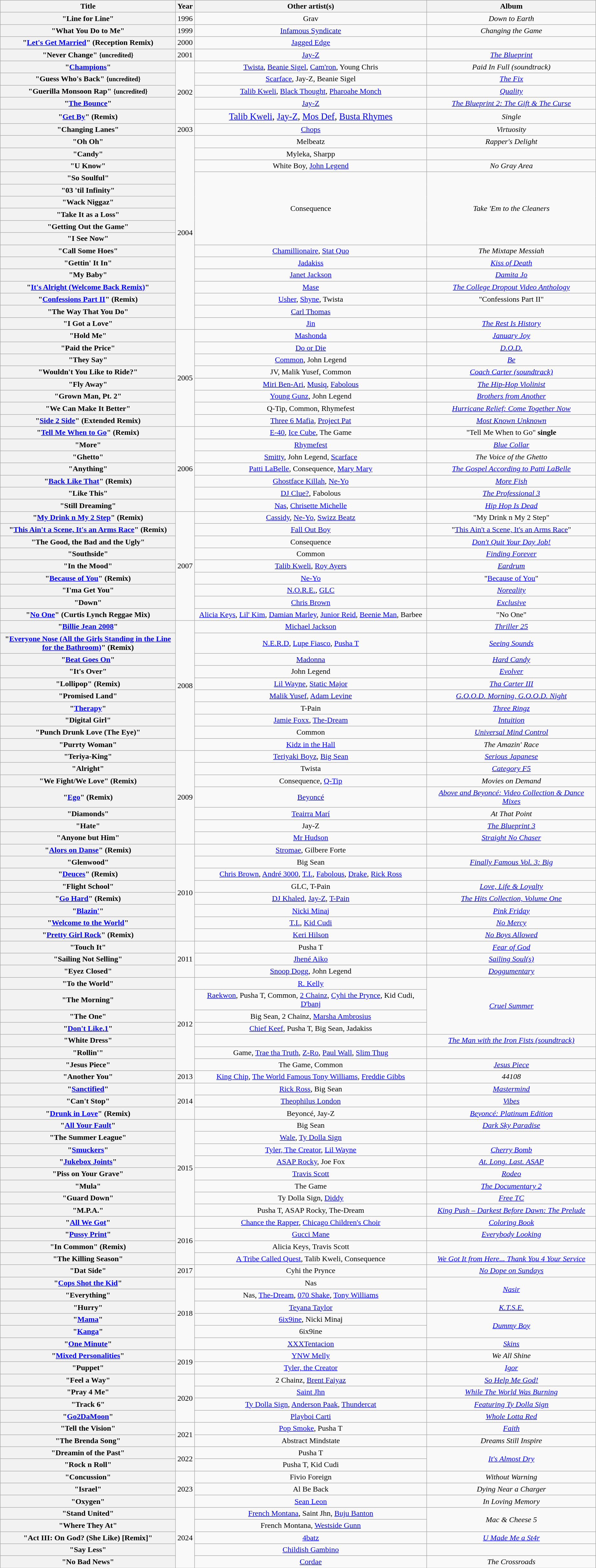<table class="wikitable mw-collapsible plainrowheaders" style="text-align:center;">
<tr>
<th scope="col" style="width:22.5em;">Title</th>
<th scope="col">Year</th>
<th scope="col">Other artist(s)</th>
<th scope="col">Album</th>
</tr>
<tr>
<th scope="row">"Line for Line"</th>
<td>1996</td>
<td>Grav</td>
<td><em>Down to Earth</em></td>
</tr>
<tr>
<th scope="row">"What You Do to Me"</th>
<td>1999</td>
<td><a href='#'>Infamous Syndicate</a></td>
<td><em>Changing the Game</em></td>
</tr>
<tr>
<th scope="row">"<a href='#'>Let's Get Married</a>" (Reception Remix)</th>
<td>2000</td>
<td><a href='#'>Jagged Edge</a></td>
<td></td>
</tr>
<tr>
<th scope="row">"Never Change" <small>{uncredited}</small></th>
<td>2001</td>
<td><a href='#'>Jay-Z</a></td>
<td><em><a href='#'>The Blueprint</a></em></td>
</tr>
<tr>
<th scope="row">"<a href='#'>Champions</a>"</th>
<td rowspan="5">2002</td>
<td><a href='#'>Twista</a>, <a href='#'>Beanie Sigel</a>, <a href='#'>Cam'ron</a>, Young Chris</td>
<td><em>Paid In Full (soundtrack)</em></td>
</tr>
<tr>
<th scope="row">"Guess Who's Back" <small>{uncredited}</small></th>
<td><a href='#'>Scarface</a>, Jay-Z, Beanie Sigel</td>
<td><em><a href='#'>The Fix</a></em></td>
</tr>
<tr>
<th scope="row">"Guerilla Monsoon Rap" <small>{uncredited}</small></th>
<td><a href='#'>Talib Kweli</a>, <a href='#'>Black Thought</a>, <a href='#'>Pharoahe Monch</a></td>
<td><em><a href='#'>Quality</a></em></td>
</tr>
<tr>
<th scope="row">"<a href='#'>The Bounce</a>"</th>
<td><a href='#'>Jay-Z</a></td>
<td><em><a href='#'>The Blueprint 2: The Gift & The Curse</a></em></td>
</tr>
<tr>
<th scope="row">"<a href='#'>Get By</a>" (Remix)</th>
<td><span><big><a href='#'>Talib Kweli</a>, <a href='#'>Jay-Z</a>, <a href='#'>Mos Def</a>, <a href='#'>Busta Rhymes</a></big></span></td>
<td><em>Single</em></td>
</tr>
<tr>
<th scope="row">"Changing Lanes"</th>
<td>2003</td>
<td><a href='#'>Chops</a></td>
<td><em>Virtuosity</em></td>
</tr>
<tr>
<th scope="row">"Oh Oh"</th>
<td rowspan="16">2004</td>
<td>Melbeatz</td>
<td><em>Rapper's Delight</em></td>
</tr>
<tr>
<th scope="row">"Candy"</th>
<td>Myleka, Sharpp</td>
<td></td>
</tr>
<tr>
<th scope="row">"U Know"</th>
<td>White Boy, <a href='#'>John Legend</a></td>
<td><em>No Gray Area</em></td>
</tr>
<tr>
<th scope="row">"So Soulful"</th>
<td rowspan="6">Consequence</td>
<td rowspan="6"><em>Take 'Em to the Cleaners</em></td>
</tr>
<tr>
<th scope="row">"03 'til Infinity"</th>
</tr>
<tr>
<th scope="row">"Wack Niggaz"</th>
</tr>
<tr>
<th scope="row">"Take It as a Loss"</th>
</tr>
<tr>
<th scope="row">"Getting Out the Game"</th>
</tr>
<tr>
<th scope="row">"I See Now"</th>
</tr>
<tr>
<th scope="row">"Call Some Hoes"</th>
<td><a href='#'>Chamillionaire</a>, <a href='#'>Stat Quo</a></td>
<td><em>The Mixtape Messiah</em></td>
</tr>
<tr>
<th scope="row">"Gettin' It In"</th>
<td><a href='#'>Jadakiss</a></td>
<td><em><a href='#'>Kiss of Death</a></em></td>
</tr>
<tr>
<th scope="row">"My Baby"</th>
<td><a href='#'>Janet Jackson</a></td>
<td><em><a href='#'>Damita Jo</a></em></td>
</tr>
<tr>
<th scope="row">"<a href='#'>It's Alright (Welcome Back Remix)</a>"</th>
<td><a href='#'>Mase</a></td>
<td><em><a href='#'>The College Dropout Video Anthology</a></em></td>
</tr>
<tr>
<th scope="row">"<a href='#'>Confessions Part II</a>" (Remix)</th>
<td><a href='#'>Usher</a>, <a href='#'>Shyne</a>, Twista</td>
<td>"Confessions Part II"</td>
</tr>
<tr>
<th scope="row">"The Way That You Do"</th>
<td><a href='#'>Carl Thomas</a></td>
<td></td>
</tr>
<tr>
<th scope="row">"I Got a Love"</th>
<td><a href='#'>Jin</a></td>
<td><em><a href='#'>The Rest Is History</a></em></td>
</tr>
<tr>
<th scope="row">"Hold Me"</th>
<td rowspan="8">2005</td>
<td><a href='#'>Mashonda</a></td>
<td><em><a href='#'>January Joy</a></em></td>
</tr>
<tr>
<th scope="row">"Paid the Price"</th>
<td><a href='#'>Do or Die</a></td>
<td><em><a href='#'>D.O.D.</a></em></td>
</tr>
<tr>
<th scope="row">"They Say"</th>
<td><a href='#'>Common</a>, John Legend</td>
<td><em><a href='#'>Be</a></em></td>
</tr>
<tr>
<th scope="row">"Wouldn't You Like to Ride?"</th>
<td>JV, Malik Yusef, Common</td>
<td><em><a href='#'>Coach Carter (soundtrack)</a></em></td>
</tr>
<tr>
<th scope="row">"Fly Away"</th>
<td><a href='#'>Miri Ben-Ari</a>, <a href='#'>Musiq</a>, <a href='#'>Fabolous</a></td>
<td><em><a href='#'>The Hip-Hop Violinist</a></em></td>
</tr>
<tr>
<th scope="row">"Grown Man, Pt. 2"</th>
<td><a href='#'>Young Gunz</a>, John Legend</td>
<td><em><a href='#'>Brothers from Another</a></em></td>
</tr>
<tr>
<th scope="row">"We Can Make It Better"</th>
<td>Q-Tip, Common, Rhymefest</td>
<td><em><a href='#'>Hurricane Relief: Come Together Now</a></em></td>
</tr>
<tr>
<th scope="row">"<a href='#'>Side 2 Side</a>" (Extended Remix)</th>
<td><a href='#'>Three 6 Mafia</a>, <a href='#'>Project Pat</a></td>
<td><em><a href='#'>Most Known Unknown</a></em></td>
</tr>
<tr>
<th scope="row">"<a href='#'>Tell Me When to Go</a>" (Remix)</th>
<td rowspan="7">2006</td>
<td><a href='#'>E-40</a>, <a href='#'>Ice Cube</a>, The Game</td>
<td>"Tell Me When to Go" <strong>single</strong></td>
</tr>
<tr>
<th scope="row">"More"</th>
<td><a href='#'>Rhymefest</a></td>
<td><em><a href='#'>Blue Collar</a></em></td>
</tr>
<tr>
<th scope="row">"Ghetto"</th>
<td><a href='#'>Smitty</a>, John Legend, <a href='#'>Scarface</a></td>
<td><em>The Voice of the Ghetto</em></td>
</tr>
<tr>
<th scope="row">"Anything"</th>
<td><a href='#'>Patti LaBelle</a>, Consequence, <a href='#'>Mary Mary</a></td>
<td><em><a href='#'>The Gospel According to Patti LaBelle</a></em></td>
</tr>
<tr>
<th scope="row">"<a href='#'>Back Like That</a>" (Remix)</th>
<td><a href='#'>Ghostface Killah</a>, <a href='#'>Ne-Yo</a></td>
<td><em><a href='#'>More Fish</a></em></td>
</tr>
<tr>
<th scope="row">"Like This"</th>
<td><a href='#'>DJ Clue?</a>, Fabolous</td>
<td><em><a href='#'>The Professional 3</a></em></td>
</tr>
<tr>
<th scope="row">"Still Dreaming"</th>
<td><a href='#'>Nas</a>, <a href='#'>Chrisette Michelle</a></td>
<td><em><a href='#'>Hip Hop Is Dead</a></em></td>
</tr>
<tr>
<th scope="row">"<a href='#'>My Drink n My 2 Step</a>" (Remix)</th>
<td rowspan="9">2007</td>
<td><a href='#'>Cassidy</a>, <a href='#'>Ne-Yo</a>, <a href='#'>Swizz Beatz</a></td>
<td>"My Drink n My 2 Step"</td>
</tr>
<tr>
<th scope="row">"<a href='#'>This Ain't a Scene, It's an Arms Race</a>" (Remix)</th>
<td><a href='#'>Fall Out Boy</a></td>
<td>"<a href='#'>This Ain't a Scene, It's an Arms Race</a>"</td>
</tr>
<tr>
<th scope="row">"The Good, the Bad and the Ugly"</th>
<td>Consequence</td>
<td><em><a href='#'>Don't Quit Your Day Job!</a></em></td>
</tr>
<tr>
<th scope="row">"Southside"</th>
<td>Common</td>
<td><em><a href='#'>Finding Forever</a></em></td>
</tr>
<tr>
<th scope="row">"In the Mood"</th>
<td><a href='#'>Talib Kweli</a>, <a href='#'>Roy Ayers</a></td>
<td><em><a href='#'>Eardrum</a></em></td>
</tr>
<tr>
<th scope="row">"<a href='#'>Because of You</a>" (Remix)</th>
<td><a href='#'>Ne-Yo</a></td>
<td>"<a href='#'>Because of You</a>"</td>
</tr>
<tr>
<th scope="row">"I'ma Get You"</th>
<td><a href='#'>N.O.R.E.</a>, <a href='#'>GLC</a></td>
<td><em><a href='#'>Noreality</a></em></td>
</tr>
<tr>
<th scope="row">"Down"</th>
<td><a href='#'>Chris Brown</a></td>
<td><em><a href='#'>Exclusive</a></em></td>
</tr>
<tr>
<th scope="row">"<a href='#'>No One</a>" (Curtis Lynch Reggae Mix)</th>
<td><a href='#'>Alicia Keys</a>, <a href='#'>Lil' Kim</a>, <a href='#'>Damian Marley</a>, <a href='#'>Junior Reid</a>, <a href='#'>Beenie Man</a>, Barbee</td>
<td>"No One"</td>
</tr>
<tr>
<th scope="row">"<a href='#'>Billie Jean 2008</a>"</th>
<td rowspan="10">2008</td>
<td><a href='#'>Michael Jackson</a></td>
<td><em><a href='#'>Thriller 25</a></em></td>
</tr>
<tr>
<th scope="row">"<a href='#'>Everyone Nose (All the Girls Standing in the Line for the Bathroom)</a>" (Remix)</th>
<td><a href='#'>N.E.R.D</a>, <a href='#'>Lupe Fiasco</a>, <a href='#'>Pusha T</a></td>
<td><em><a href='#'>Seeing Sounds</a></em></td>
</tr>
<tr>
<th scope="row">"<a href='#'>Beat Goes On</a>"</th>
<td><a href='#'>Madonna</a></td>
<td><em><a href='#'>Hard Candy</a></em></td>
</tr>
<tr>
<th scope="row">"It's Over"</th>
<td>John Legend</td>
<td><em><a href='#'>Evolver</a></em></td>
</tr>
<tr>
<th scope="row">"Lollipop" (Remix)</th>
<td><a href='#'>Lil Wayne</a>, <a href='#'>Static Major</a></td>
<td><em><a href='#'>Tha Carter III</a></em></td>
</tr>
<tr>
<th scope="row">"Promised Land"</th>
<td><a href='#'>Malik Yusef</a>, <a href='#'>Adam Levine</a></td>
<td><em><a href='#'>G.O.O.D. Morning, G.O.O.D. Night</a></em></td>
</tr>
<tr>
<th scope="row">"<a href='#'>Therapy</a>"</th>
<td>T-Pain</td>
<td><em><a href='#'>Three Ringz</a></em></td>
</tr>
<tr>
<th scope="row">"Digital Girl"</th>
<td><a href='#'>Jamie Foxx</a>, <a href='#'>The-Dream</a></td>
<td><em><a href='#'>Intuition</a></em></td>
</tr>
<tr>
<th scope="row">"Punch Drunk Love (The Eye)"</th>
<td>Common</td>
<td><em><a href='#'>Universal Mind Control</a></em></td>
</tr>
<tr>
<th scope="row">"Purrty Woman"</th>
<td><a href='#'>Kidz in the Hall</a></td>
<td><em>The Amazin' Race</em></td>
</tr>
<tr>
<th scope="row">"Teriya-King"</th>
<td rowspan="7">2009</td>
<td><a href='#'>Teriyaki Boyz</a>, <a href='#'>Big Sean</a></td>
<td><em><a href='#'>Serious Japanese</a></em></td>
</tr>
<tr>
<th scope="row">"Alright"</th>
<td>Twista</td>
<td><em><a href='#'>Category F5</a></em></td>
</tr>
<tr>
<th scope="row">"We Fight/We Love" (Remix)</th>
<td>Consequence, <a href='#'>Q-Tip</a></td>
<td><em>Movies on Demand</em></td>
</tr>
<tr>
<th scope="row">"<a href='#'>Ego</a>" (Remix)</th>
<td><a href='#'>Beyoncé</a></td>
<td><em><a href='#'>Above and Beyoncé: Video Collection & Dance Mixes</a></em></td>
</tr>
<tr>
<th scope="row">"Diamonds"</th>
<td><a href='#'>Teairra Marí</a></td>
<td><em>At That Point</em></td>
</tr>
<tr>
<th scope="row">"Hate"</th>
<td>Jay-Z</td>
<td><em><a href='#'>The Blueprint 3</a></em></td>
</tr>
<tr>
<th scope="row">"Anyone but Him"</th>
<td><a href='#'>Mr Hudson</a></td>
<td><em><a href='#'>Straight No Chaser</a></em></td>
</tr>
<tr>
<th scope="row">"<a href='#'>Alors on Danse</a>" (Remix)</th>
<td rowspan="8">2010</td>
<td><a href='#'>Stromae</a>, Gilbere Forte</td>
<td></td>
</tr>
<tr>
<th scope="row">"Glenwood"</th>
<td>Big Sean</td>
<td><em><a href='#'>Finally Famous Vol. 3: Big</a></em></td>
</tr>
<tr>
<th scope="row">"<a href='#'>Deuces</a>" (Remix)</th>
<td><a href='#'>Chris Brown</a>, <a href='#'>André 3000</a>, <a href='#'>T.I.</a>, <a href='#'>Fabolous</a>, <a href='#'>Drake</a>, <a href='#'>Rick Ross</a></td>
<td></td>
</tr>
<tr>
<th scope="row">"Flight School"</th>
<td>GLC, T-Pain</td>
<td><em><a href='#'>Love, Life & Loyalty</a></em></td>
</tr>
<tr>
<th scope="row">"<a href='#'>Go Hard</a>" (Remix)</th>
<td><a href='#'>DJ Khaled</a>, <a href='#'>Jay-Z</a>, <a href='#'>T-Pain</a></td>
<td><em><a href='#'>The Hits Collection, Volume One</a></em></td>
</tr>
<tr>
<th scope="row">"<a href='#'>Blazin'</a>"</th>
<td><a href='#'>Nicki Minaj</a></td>
<td><em><a href='#'>Pink Friday</a></em></td>
</tr>
<tr>
<th scope="row">"<a href='#'>Welcome to the World</a>"</th>
<td><a href='#'>T.I.</a>, <a href='#'>Kid Cudi</a></td>
<td><em><a href='#'>No Mercy</a></em></td>
</tr>
<tr>
<th scope="row">"<a href='#'>Pretty Girl Rock</a>" (Remix)</th>
<td><a href='#'>Keri Hilson</a></td>
<td><em><a href='#'>No Boys Allowed</a></em></td>
</tr>
<tr>
<th scope="row">"Touch It"</th>
<td rowspan="3">2011</td>
<td>Pusha T</td>
<td><em><a href='#'>Fear of God</a></em></td>
</tr>
<tr>
<th scope="row">"Sailing Not Selling"</th>
<td><a href='#'>Jhené Aiko</a></td>
<td><em><a href='#'>Sailing Soul(s)</a></em></td>
</tr>
<tr>
<th scope="row">"Eyez Closed"</th>
<td><a href='#'>Snoop Dogg</a>, John Legend</td>
<td><em><a href='#'>Doggumentary</a></em></td>
</tr>
<tr>
<th scope="row">"To the World"</th>
<td rowspan="7">2012</td>
<td><a href='#'>R. Kelly</a></td>
<td rowspan="4"><em><a href='#'>Cruel Summer</a></em></td>
</tr>
<tr>
<th scope="row">"The Morning"</th>
<td><a href='#'>Raekwon</a>, Pusha T, Common, <a href='#'>2 Chainz</a>, <a href='#'>Cyhi the Prynce</a>, Kid Cudi, <a href='#'>D'banj</a></td>
</tr>
<tr>
<th scope="row">"The One"</th>
<td>Big Sean, 2 Chainz, <a href='#'>Marsha Ambrosius</a></td>
</tr>
<tr>
<th scope="row">"<a href='#'>Don't Like.1</a>"</th>
<td><a href='#'>Chief Keef</a>, Pusha T, Big Sean, Jadakiss</td>
</tr>
<tr>
<th scope="row">"White Dress"</th>
<td></td>
<td><em><a href='#'>The Man with the Iron Fists (soundtrack)</a></em></td>
</tr>
<tr>
<th scope="row">"Rollin'"</th>
<td>Game, <a href='#'>Trae tha Truth</a>, <a href='#'>Z-Ro</a>, <a href='#'>Paul Wall</a>, <a href='#'>Slim Thug</a></td>
<td></td>
</tr>
<tr>
<th scope="row">"Jesus Piece"</th>
<td>The Game, Common</td>
<td><em><a href='#'>Jesus Piece</a></em></td>
</tr>
<tr>
<th scope="row">"Another You"</th>
<td>2013</td>
<td><a href='#'>King Chip</a>, <a href='#'>The World Famous Tony Williams</a>, <a href='#'>Freddie Gibbs</a></td>
<td><em>44108</em></td>
</tr>
<tr>
<th scope="row">"<a href='#'>Sanctified</a>"</th>
<td rowspan="3">2014</td>
<td><a href='#'>Rick Ross</a>, Big Sean</td>
<td><em><a href='#'>Mastermind</a></em></td>
</tr>
<tr>
<th scope="row">"Can't Stop"</th>
<td><a href='#'>Theophilus London</a></td>
<td><em><a href='#'>Vibes</a></em></td>
</tr>
<tr>
<th scope="row">"<a href='#'>Drunk in Love</a>" (Remix)</th>
<td>Beyoncé, Jay-Z</td>
<td><em><a href='#'>Beyoncé: Platinum Edition</a></em></td>
</tr>
<tr>
<th scope="row">"<a href='#'>All Your Fault</a>"</th>
<td rowspan="8">2015</td>
<td>Big Sean</td>
<td><em><a href='#'>Dark Sky Paradise</a></em></td>
</tr>
<tr>
<th scope="row">"The Summer League"</th>
<td><a href='#'>Wale</a>, <a href='#'>Ty Dolla Sign</a></td>
<td></td>
</tr>
<tr>
<th scope="row">"<a href='#'>Smuckers</a>"</th>
<td><a href='#'>Tyler, The Creator</a>, <a href='#'>Lil Wayne</a></td>
<td><em><a href='#'>Cherry Bomb</a></em></td>
</tr>
<tr>
<th scope="row">"<a href='#'>Jukebox Joints</a>"</th>
<td><a href='#'>ASAP Rocky</a>, Joe Fox</td>
<td><em><a href='#'>At. Long. Last. ASAP</a></em></td>
</tr>
<tr>
<th scope="row">"Piss on Your Grave"</th>
<td><a href='#'>Travis Scott</a></td>
<td><em><a href='#'>Rodeo</a></em></td>
</tr>
<tr>
<th scope="row">"Mula"</th>
<td>The Game</td>
<td><em><a href='#'>The Documentary 2</a></em></td>
</tr>
<tr>
<th scope="row">"Guard Down"</th>
<td>Ty Dolla Sign, <a href='#'>Diddy</a></td>
<td><em><a href='#'>Free TC</a></em></td>
</tr>
<tr>
<th scope="row">"M.P.A."</th>
<td>Pusha T, ASAP Rocky, The-Dream</td>
<td><em><a href='#'>King Push – Darkest Before Dawn: The Prelude</a></em></td>
</tr>
<tr>
<th scope="row">"<a href='#'>All We Got</a>"</th>
<td rowspan="4">2016</td>
<td><a href='#'>Chance the Rapper</a>, <a href='#'>Chicago Children's Choir</a></td>
<td><em><a href='#'>Coloring Book</a></em></td>
</tr>
<tr>
<th scope="row">"<a href='#'>Pussy Print</a>"</th>
<td><a href='#'>Gucci Mane</a></td>
<td><em><a href='#'>Everybody Looking</a></em></td>
</tr>
<tr>
<th scope="row">"In Common" (Remix)</th>
<td>Alicia Keys, Travis Scott</td>
<td></td>
</tr>
<tr>
<th scope= "row">"The Killing Season"</th>
<td><a href='#'>A Tribe Called Quest</a>, Talib Kweli, Consequence</td>
<td><em><a href='#'>We Got It from Here... Thank You 4 Your Service</a></em></td>
</tr>
<tr>
<th scope= "row">"Dat Side"</th>
<td>2017</td>
<td>Cyhi the Prynce</td>
<td><em><a href='#'>No Dope on Sundays</a></em></td>
</tr>
<tr>
<th scope="row">"<a href='#'>Cops Shot the Kid</a>"</th>
<td rowspan="6">2018</td>
<td>Nas</td>
<td rowspan="2"><em><a href='#'>Nasir</a></em></td>
</tr>
<tr>
<th scope="row">"Everything"</th>
<td>Nas, <a href='#'>The-Dream</a>, <a href='#'>070 Shake</a>, <a href='#'>Tony Williams</a></td>
</tr>
<tr>
<th scope="row">"Hurry"</th>
<td><a href='#'>Teyana Taylor</a></td>
<td><em><a href='#'>K.T.S.E.</a></em></td>
</tr>
<tr>
<th scope="row">"<a href='#'>Mama</a>"</th>
<td><a href='#'>6ix9ine</a>, Nicki Minaj</td>
<td rowspan="2"><em><a href='#'>Dummy Boy</a></em></td>
</tr>
<tr>
<th scope="row">"<a href='#'>Kanga</a>"</th>
<td>6ix9ine</td>
</tr>
<tr>
<th scope="row">"<a href='#'>One Minute</a>"</th>
<td><a href='#'>XXXTentacion</a></td>
<td><em><a href='#'>Skins</a></em></td>
</tr>
<tr>
<th scope="row">"<a href='#'>Mixed Personalities</a>"</th>
<td rowspan="2">2019</td>
<td><a href='#'>YNW Melly</a></td>
<td><em>We All Shine</em></td>
</tr>
<tr>
<th scope="row">"Puppet"</th>
<td><a href='#'>Tyler, the Creator</a></td>
<td><em><a href='#'>Igor</a></em></td>
</tr>
<tr>
<th scope="row">"Feel a Way"</th>
<td rowspan="4">2020</td>
<td>2 Chainz,  <a href='#'>Brent Faiyaz</a></td>
<td><em><a href='#'>So Help Me God!</a></em></td>
</tr>
<tr>
<th scope="row">"Pray 4 Me"</th>
<td><a href='#'>Saint Jhn</a></td>
<td><em><a href='#'>While The World Was Burning</a></em></td>
</tr>
<tr>
<th scope="row">"Track 6"</th>
<td><a href='#'>Ty Dolla Sign</a>, <a href='#'>Anderson Paak</a>, <a href='#'>Thundercat</a></td>
<td><em><a href='#'>Featuring Ty Dolla Sign</a></em></td>
</tr>
<tr>
<th scope="row">"<a href='#'>Go2DaMoon</a>"</th>
<td><a href='#'>Playboi Carti</a></td>
<td><em><a href='#'>Whole Lotta Red</a></em></td>
</tr>
<tr>
<th scope="row">"Tell the Vision"</th>
<td rowspan="2">2021</td>
<td><a href='#'>Pop Smoke</a>, Pusha T</td>
<td><em><a href='#'>Faith</a></em></td>
</tr>
<tr>
<th scope="row">"The Brenda Song"</th>
<td>Abstract Mindstate</td>
<td><em>Dreams Still Inspire</em></td>
</tr>
<tr>
<th scope="row">"Dreamin of the Past"</th>
<td rowspan="2">2022</td>
<td>Pusha T</td>
<td rowspan="2"><em><a href='#'>It's Almost Dry</a></em></td>
</tr>
<tr>
<th scope="row">"Rock n Roll"</th>
<td>Pusha T, Kid Cudi</td>
</tr>
<tr>
<th scope="row">"Concussion"</th>
<td rowspan="3">2023</td>
<td>Fivio Foreign</td>
<td><em>Without Warning</em></td>
</tr>
<tr>
<th scope="row">"Israel"</th>
<td>Al Be Back</td>
<td><em>Dying Near a Charger</em></td>
</tr>
<tr>
<th scope="row">"Oxygen"</th>
<td><a href='#'>Sean Leon</a></td>
<td><em>In Loving Memory</em></td>
</tr>
<tr>
<th scope="row">"Stand United"</th>
<td rowspan="5">2024</td>
<td><a href='#'>French Montana</a>, Saint Jhn, <a href='#'>Buju Banton</a></td>
<td rowspan="2"><em>Mac & Cheese 5</em></td>
</tr>
<tr>
<th scope="row">"Where They At"</th>
<td>French Montana, <a href='#'>Westside Gunn</a></td>
</tr>
<tr>
<th scope="row">"Act III: On God? (She Like) [Remix]"</th>
<td><a href='#'>4batz</a></td>
<td><em><a href='#'>U Made Me a St4r</a></em></td>
</tr>
<tr>
<th scope="row">"Say Less"</th>
<td><a href='#'>Childish Gambino</a></td>
<td></td>
</tr>
<tr>
<th scope="row">"No Bad News"</th>
<td><a href='#'>Cordae</a></td>
<td><em>The Crossroads</em></td>
</tr>
</table>
